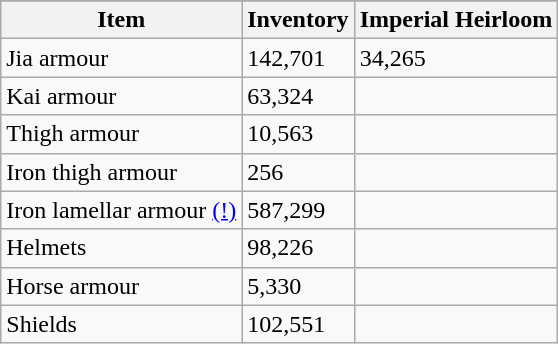<table class="sortable wikitable">
<tr style="background:#CCCC;">
</tr>
<tr>
<th>Item</th>
<th>Inventory</th>
<th>Imperial Heirloom</th>
</tr>
<tr>
<td>Jia armour</td>
<td>142,701</td>
<td>34,265</td>
</tr>
<tr>
<td>Kai armour</td>
<td>63,324</td>
<td></td>
</tr>
<tr>
<td>Thigh armour</td>
<td>10,563</td>
<td></td>
</tr>
<tr>
<td>Iron thigh armour</td>
<td>256</td>
<td></td>
</tr>
<tr>
<td>Iron lamellar armour <a href='#'>(!)</a></td>
<td>587,299</td>
<td></td>
</tr>
<tr>
<td>Helmets</td>
<td>98,226</td>
<td></td>
</tr>
<tr>
<td>Horse armour</td>
<td>5,330</td>
<td></td>
</tr>
<tr>
<td>Shields</td>
<td>102,551</td>
<td></td>
</tr>
</table>
